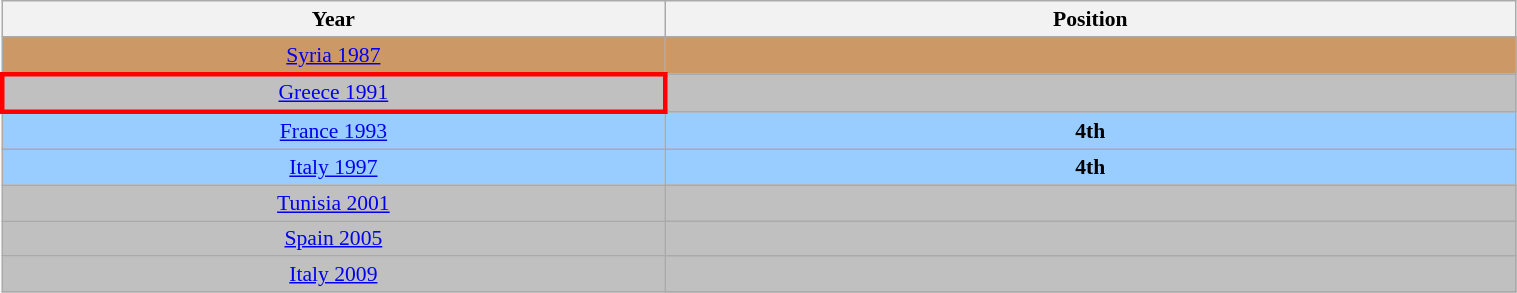<table class="wikitable"  style="width:80%; text-align:center; font-size:90%;">
<tr>
<th width=35%>Year</th>
<th width=45%>Position</th>
</tr>
<tr style="background:#c96;">
<td><a href='#'>Syria 1987</a></td>
<td bgcolor=#c96></td>
</tr>
<tr style="background:silver;">
<td style="border: 3px solid red"><a href='#'>Greece 1991</a></td>
<td bgcolor=silver></td>
</tr>
<tr style="background:#9acdff;">
<td><a href='#'>France 1993</a></td>
<td><strong>4th</strong></td>
</tr>
<tr style="background:#9acdff;">
<td><a href='#'>Italy 1997</a></td>
<td><strong>4th</strong></td>
</tr>
<tr style="background:silver;">
<td><a href='#'>Tunisia 2001</a></td>
<td bgcolor=silver></td>
</tr>
<tr style="background:silver;">
<td><a href='#'>Spain 2005</a></td>
<td bgcolor=silver></td>
</tr>
<tr style="background:silver;">
<td><a href='#'>Italy 2009</a></td>
<td bgcolor=silver></td>
</tr>
</table>
